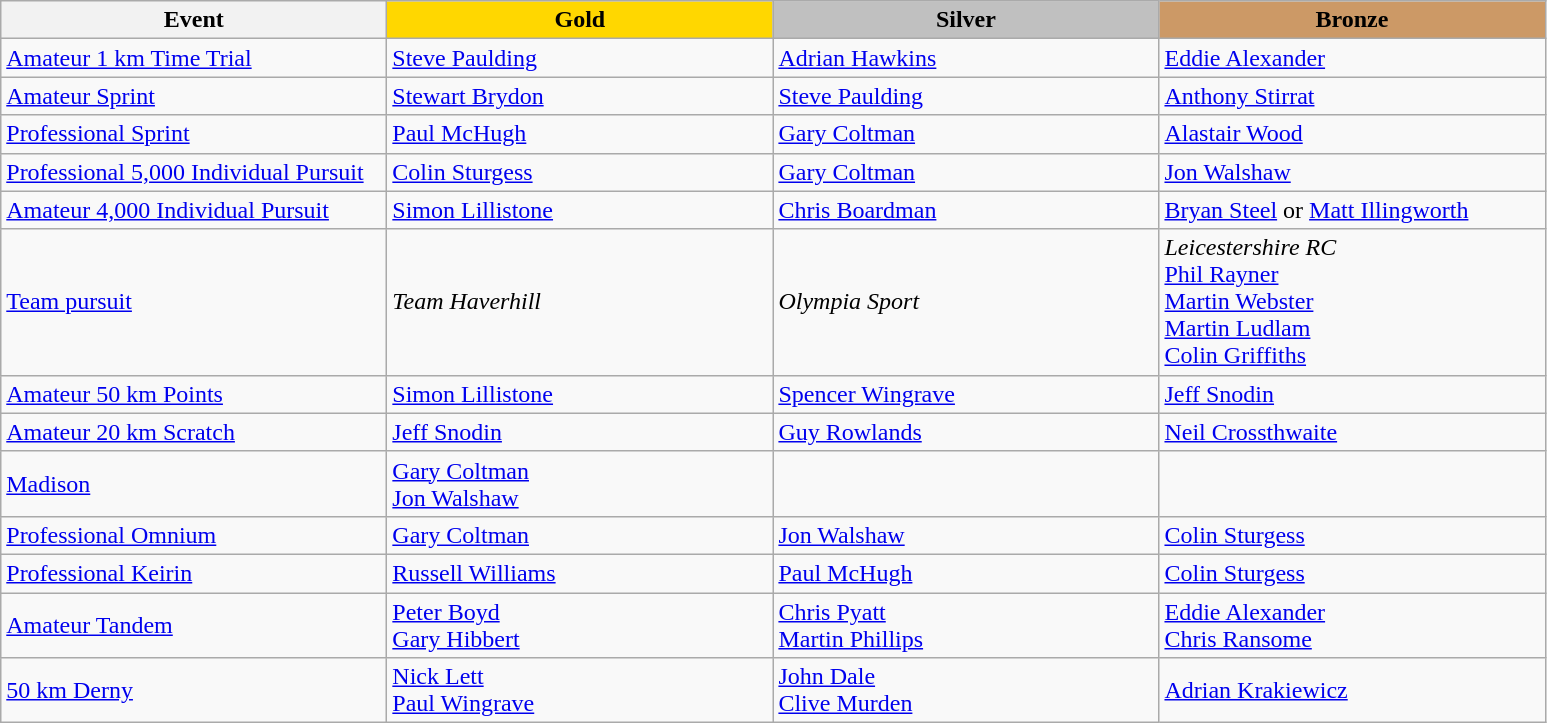<table class="wikitable" style="font-size: 100%">
<tr>
<th width=250>Event</th>
<th width=250 style="background-color: gold;">Gold</th>
<th width=250 style="background-color: silver;">Silver</th>
<th width=250 style="background-color: #cc9966;">Bronze</th>
</tr>
<tr>
<td><a href='#'>Amateur 1 km Time Trial</a></td>
<td><a href='#'>Steve Paulding</a></td>
<td><a href='#'>Adrian Hawkins</a></td>
<td><a href='#'>Eddie Alexander</a></td>
</tr>
<tr>
<td><a href='#'>Amateur Sprint</a></td>
<td><a href='#'>Stewart Brydon</a></td>
<td><a href='#'>Steve Paulding</a></td>
<td><a href='#'>Anthony Stirrat</a></td>
</tr>
<tr>
<td><a href='#'>Professional Sprint</a></td>
<td><a href='#'>Paul McHugh</a></td>
<td><a href='#'>Gary Coltman</a></td>
<td><a href='#'>Alastair Wood</a></td>
</tr>
<tr>
<td><a href='#'>Professional 5,000 Individual Pursuit</a></td>
<td><a href='#'>Colin Sturgess</a></td>
<td><a href='#'>Gary Coltman</a></td>
<td><a href='#'>Jon Walshaw</a></td>
</tr>
<tr>
<td><a href='#'>Amateur 4,000 Individual Pursuit</a></td>
<td><a href='#'>Simon Lillistone</a></td>
<td><a href='#'>Chris Boardman</a></td>
<td><a href='#'>Bryan Steel</a> or <a href='#'>Matt Illingworth</a></td>
</tr>
<tr>
<td><a href='#'>Team pursuit</a></td>
<td><em>Team Haverhill</em><br></td>
<td><em>Olympia Sport</em><br></td>
<td><em>Leicestershire RC</em><br><a href='#'>Phil Rayner</a><br>    <a href='#'>Martin Webster</a><br> <a href='#'>Martin Ludlam</a> <br>    <a href='#'>Colin Griffiths</a></td>
</tr>
<tr>
<td><a href='#'>Amateur 50 km Points</a></td>
<td><a href='#'>Simon Lillistone</a></td>
<td><a href='#'>Spencer Wingrave</a></td>
<td><a href='#'>Jeff Snodin</a></td>
</tr>
<tr>
<td><a href='#'>Amateur 20 km Scratch</a></td>
<td><a href='#'>Jeff Snodin</a></td>
<td><a href='#'>Guy Rowlands</a></td>
<td><a href='#'>Neil Crossthwaite</a></td>
</tr>
<tr>
<td><a href='#'>Madison</a></td>
<td><a href='#'>Gary Coltman</a> <br> <a href='#'>Jon Walshaw</a></td>
<td></td>
<td></td>
</tr>
<tr>
<td><a href='#'>Professional Omnium</a></td>
<td><a href='#'>Gary Coltman</a></td>
<td><a href='#'>Jon Walshaw</a></td>
<td><a href='#'>Colin Sturgess</a></td>
</tr>
<tr>
<td><a href='#'>Professional Keirin</a></td>
<td><a href='#'>Russell Williams</a></td>
<td><a href='#'>Paul McHugh</a></td>
<td><a href='#'>Colin Sturgess</a></td>
</tr>
<tr>
<td><a href='#'>Amateur Tandem</a></td>
<td><a href='#'>Peter Boyd</a> <br> <a href='#'>Gary Hibbert</a></td>
<td><a href='#'>Chris Pyatt</a> <br> <a href='#'>Martin Phillips</a></td>
<td><a href='#'>Eddie Alexander</a><br><a href='#'>Chris Ransome</a></td>
</tr>
<tr>
<td><a href='#'>50 km Derny</a></td>
<td><a href='#'>Nick Lett</a><br><a href='#'>Paul Wingrave</a></td>
<td><a href='#'>John Dale</a><br> <a href='#'>Clive Murden</a></td>
<td><a href='#'>Adrian Krakiewicz</a><br></td>
</tr>
</table>
